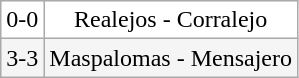<table class="wikitable">
<tr align=center bgcolor=white>
<td>0-0</td>
<td>Realejos - Corralejo</td>
</tr>
<tr align=center bgcolor=#F5F5F5>
<td>3-3</td>
<td>Maspalomas - Mensajero</td>
</tr>
</table>
